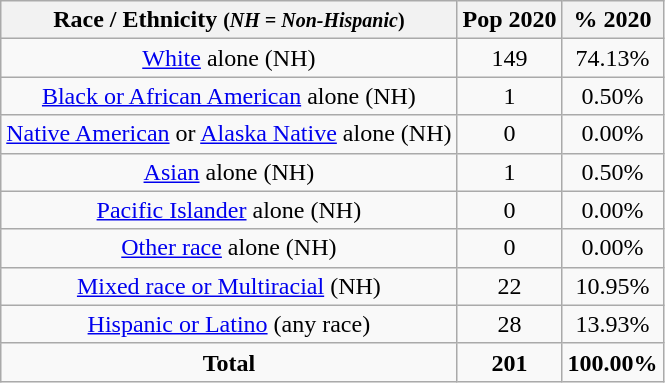<table class="wikitable" style="text-align:center;">
<tr>
<th>Race / Ethnicity <small>(<em>NH = Non-Hispanic</em>)</small></th>
<th>Pop 2020</th>
<th>% 2020</th>
</tr>
<tr>
<td><a href='#'>White</a> alone (NH)</td>
<td>149</td>
<td>74.13%</td>
</tr>
<tr>
<td><a href='#'>Black or African American</a> alone (NH)</td>
<td>1</td>
<td>0.50%</td>
</tr>
<tr>
<td><a href='#'>Native American</a> or <a href='#'>Alaska Native</a> alone (NH)</td>
<td>0</td>
<td>0.00%</td>
</tr>
<tr>
<td><a href='#'>Asian</a> alone (NH)</td>
<td>1</td>
<td>0.50%</td>
</tr>
<tr>
<td><a href='#'>Pacific Islander</a> alone (NH)</td>
<td>0</td>
<td>0.00%</td>
</tr>
<tr>
<td><a href='#'>Other race</a> alone (NH)</td>
<td>0</td>
<td>0.00%</td>
</tr>
<tr>
<td><a href='#'>Mixed race or Multiracial</a> (NH)</td>
<td>22</td>
<td>10.95%</td>
</tr>
<tr>
<td><a href='#'>Hispanic or Latino</a> (any race)</td>
<td>28</td>
<td>13.93%</td>
</tr>
<tr>
<td><strong>Total</strong></td>
<td><strong>201</strong></td>
<td><strong>100.00%</strong></td>
</tr>
</table>
